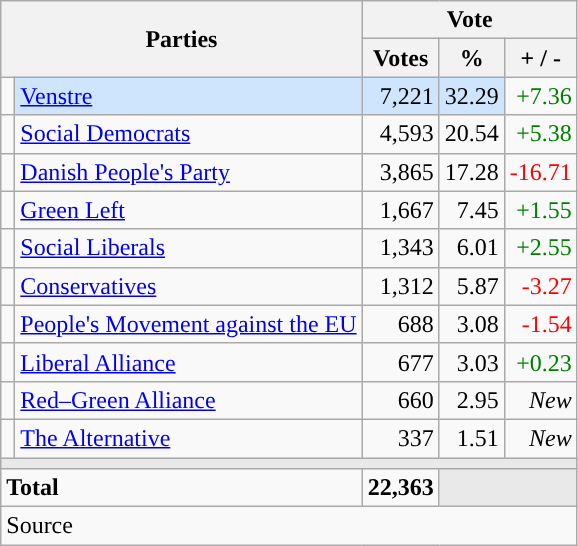<table class="wikitable" style="text-align:right;">
<tr>
<th style="text-align:centre;" rowspan="2" colspan="2" width="225">Parties</th>
<th colspan="3">Vote</th>
</tr>
<tr>
<th width="15">Votes</th>
<th width="15">%</th>
<th width="15">+ / -</th>
</tr>
<tr>
<td width="2" style="color:inherit;background:"></td>
<td bgcolor=#cfe5fe   align="left"><a href='#'>Venstre</a></td>
<td bgcolor=#cfe5fe>7,221</td>
<td bgcolor=#cfe5fe>32.29</td>
<td style=color:green;>+7.36</td>
</tr>
<tr>
<td width="2" style="color:inherit;background:"></td>
<td align="left"><a href='#'>Social Democrats</a></td>
<td>4,593</td>
<td>20.54</td>
<td style=color:green;>+5.38</td>
</tr>
<tr>
<td width="2" style="color:inherit;background:"></td>
<td align="left"><a href='#'>Danish People's Party</a></td>
<td>3,865</td>
<td>17.28</td>
<td style=color:red;>-16.71</td>
</tr>
<tr>
<td width="2" style="color:inherit;background:"></td>
<td align="left"><a href='#'>Green Left</a></td>
<td>1,667</td>
<td>7.45</td>
<td style=color:green;>+1.55</td>
</tr>
<tr>
<td width="2" style="color:inherit;background:"></td>
<td align="left"><a href='#'>Social Liberals</a></td>
<td>1,343</td>
<td>6.01</td>
<td style=color:green;>+2.55</td>
</tr>
<tr>
<td width="2" style="color:inherit;background:"></td>
<td align="left"><a href='#'>Conservatives</a></td>
<td>1,312</td>
<td>5.87</td>
<td style=color:red;>-3.27</td>
</tr>
<tr>
<td width="2" style="color:inherit;background:"></td>
<td align="left"><a href='#'>People's Movement against the EU</a></td>
<td>688</td>
<td>3.08</td>
<td style=color:red;>-1.54</td>
</tr>
<tr>
<td width="2" style="color:inherit;background:"></td>
<td align="left"><a href='#'>Liberal Alliance</a></td>
<td>677</td>
<td>3.03</td>
<td style=color:green;>+0.23</td>
</tr>
<tr>
<td width="2" style="color:inherit;background:"></td>
<td align="left"><a href='#'>Red–Green Alliance</a></td>
<td>660</td>
<td>2.95</td>
<td><em>New</em></td>
</tr>
<tr>
<td width="2" style="color:inherit;background:"></td>
<td align="left"><a href='#'>The Alternative</a></td>
<td>337</td>
<td>1.51</td>
<td><em>New</em></td>
</tr>
<tr>
<td colspan="7" bgcolor="#E9E9E9"></td>
</tr>
<tr>
<td align="left" colspan="2"><strong>Total</strong></td>
<td><strong>22,363</strong></td>
<td bgcolor="#E9E9E9" colspan="2"></td>
</tr>
<tr>
<td align="left" colspan="6">Source</td>
</tr>
</table>
